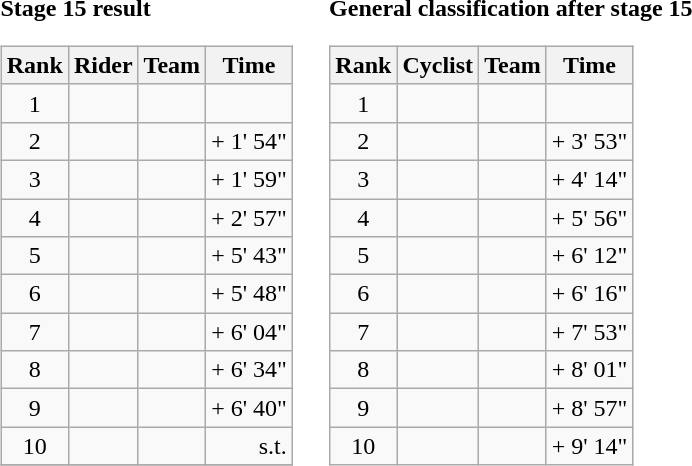<table>
<tr>
<td><strong>Stage 15 result</strong><br><table class="wikitable">
<tr>
<th scope="col">Rank</th>
<th scope="col">Rider</th>
<th scope="col">Team</th>
<th scope="col">Time</th>
</tr>
<tr>
<td style="text-align:center;">1</td>
<td> </td>
<td></td>
<td style="text-align:right;"></td>
</tr>
<tr>
<td style="text-align:center;">2</td>
<td></td>
<td></td>
<td style="text-align:right;">+ 1' 54"</td>
</tr>
<tr>
<td style="text-align:center;">3</td>
<td></td>
<td></td>
<td style="text-align:right;">+ 1' 59"</td>
</tr>
<tr>
<td style="text-align:center;">4</td>
<td></td>
<td></td>
<td style="text-align:right;">+ 2' 57"</td>
</tr>
<tr>
<td style="text-align:center;">5</td>
<td></td>
<td></td>
<td style="text-align:right;">+ 5' 43"</td>
</tr>
<tr>
<td style="text-align:center;">6</td>
<td></td>
<td></td>
<td style="text-align:right;">+ 5' 48"</td>
</tr>
<tr>
<td style="text-align:center;">7</td>
<td></td>
<td></td>
<td style="text-align:right;">+ 6' 04"</td>
</tr>
<tr>
<td style="text-align:center;">8</td>
<td></td>
<td></td>
<td style="text-align:right;">+ 6' 34"</td>
</tr>
<tr>
<td style="text-align:center;">9</td>
<td></td>
<td></td>
<td style="text-align:right;">+ 6' 40"</td>
</tr>
<tr>
<td style="text-align:center;">10</td>
<td></td>
<td></td>
<td style="text-align:right;">s.t.</td>
</tr>
<tr>
</tr>
</table>
</td>
<td></td>
<td><strong>General classification after stage 15</strong><br><table class="wikitable">
<tr>
<th scope="col">Rank</th>
<th scope="col">Cyclist</th>
<th scope="col">Team</th>
<th scope="col">Time</th>
</tr>
<tr>
<td style="text-align:center;">1</td>
<td> </td>
<td></td>
<td style="text-align:right;"></td>
</tr>
<tr>
<td style="text-align:center;">2</td>
<td></td>
<td></td>
<td style="text-align:right;">+ 3' 53"</td>
</tr>
<tr>
<td style="text-align:center;">3</td>
<td></td>
<td></td>
<td style="text-align:right;">+ 4' 14"</td>
</tr>
<tr>
<td style="text-align:center;">4</td>
<td></td>
<td></td>
<td style="text-align:right;">+ 5' 56"</td>
</tr>
<tr>
<td style="text-align:center;">5</td>
<td></td>
<td></td>
<td style="text-align:right;">+ 6' 12"</td>
</tr>
<tr>
<td style="text-align:center;">6</td>
<td></td>
<td></td>
<td style="text-align:right;">+ 6' 16"</td>
</tr>
<tr>
<td style="text-align:center;">7</td>
<td></td>
<td></td>
<td style="text-align:right;">+ 7' 53"</td>
</tr>
<tr>
<td style="text-align:center;">8</td>
<td></td>
<td></td>
<td style="text-align:right;">+ 8' 01"</td>
</tr>
<tr>
<td style="text-align:center;">9</td>
<td></td>
<td></td>
<td style="text-align:right;">+ 8' 57"</td>
</tr>
<tr>
<td style="text-align:center;">10</td>
<td></td>
<td></td>
<td style="text-align:right;">+ 9' 14"</td>
</tr>
</table>
</td>
</tr>
</table>
